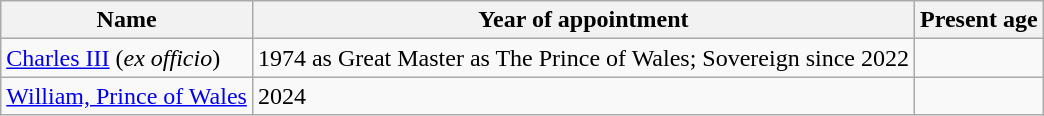<table class="wikitable">
<tr>
<th>Name</th>
<th><strong>Year of appointment</strong></th>
<th><strong>Present age</strong></th>
</tr>
<tr>
<td><a href='#'>Charles III</a> (<em>ex officio</em>)</td>
<td>1974 as Great Master as The Prince of Wales; Sovereign since 2022</td>
<td></td>
</tr>
<tr>
<td><a href='#'>William, Prince of Wales</a> </td>
<td>2024</td>
<td></td>
</tr>
</table>
